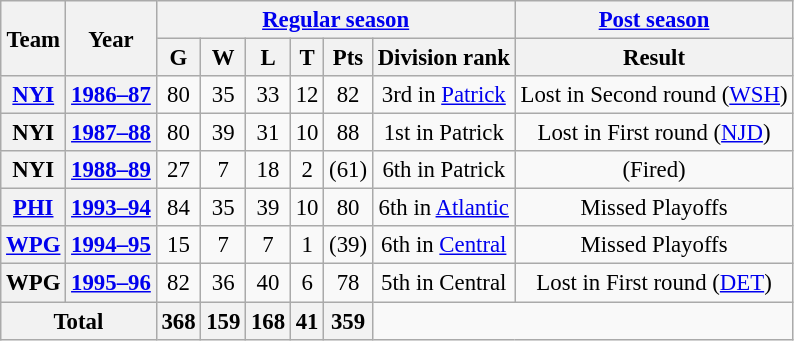<table class="wikitable" style="font-size: 95%; text-align:center;">
<tr>
<th rowspan="2">Team</th>
<th rowspan="2">Year</th>
<th colspan="6"><a href='#'>Regular season</a></th>
<th colspan="1"><a href='#'>Post season</a></th>
</tr>
<tr>
<th>G</th>
<th>W</th>
<th>L</th>
<th>T</th>
<th>Pts</th>
<th>Division rank</th>
<th>Result</th>
</tr>
<tr>
<th><a href='#'>NYI</a></th>
<th><a href='#'>1986–87</a></th>
<td>80</td>
<td>35</td>
<td>33</td>
<td>12</td>
<td>82</td>
<td>3rd in <a href='#'>Patrick</a></td>
<td>Lost in Second round (<a href='#'>WSH</a>)</td>
</tr>
<tr>
<th>NYI</th>
<th><a href='#'>1987–88</a></th>
<td>80</td>
<td>39</td>
<td>31</td>
<td>10</td>
<td>88</td>
<td>1st in Patrick</td>
<td>Lost in First round (<a href='#'>NJD</a>)</td>
</tr>
<tr>
<th>NYI</th>
<th><a href='#'>1988–89</a></th>
<td>27</td>
<td>7</td>
<td>18</td>
<td>2</td>
<td>(61)</td>
<td>6th in Patrick</td>
<td>(Fired)</td>
</tr>
<tr>
<th><a href='#'>PHI</a></th>
<th><a href='#'>1993–94</a></th>
<td>84</td>
<td>35</td>
<td>39</td>
<td>10</td>
<td>80</td>
<td>6th in <a href='#'>Atlantic</a></td>
<td>Missed Playoffs</td>
</tr>
<tr>
<th><a href='#'>WPG</a></th>
<th><a href='#'>1994–95</a></th>
<td>15</td>
<td>7</td>
<td>7</td>
<td>1</td>
<td>(39)</td>
<td>6th in <a href='#'>Central</a></td>
<td>Missed Playoffs</td>
</tr>
<tr>
<th>WPG</th>
<th><a href='#'>1995–96</a></th>
<td>82</td>
<td>36</td>
<td>40</td>
<td>6</td>
<td>78</td>
<td>5th in Central</td>
<td>Lost in First round (<a href='#'>DET</a>)</td>
</tr>
<tr>
<th colspan="2">Total</th>
<th>368</th>
<th>159</th>
<th>168</th>
<th>41</th>
<th>359</th>
</tr>
</table>
